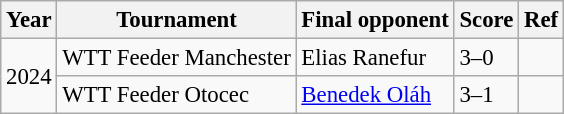<table class="wikitable" style="font-size: 95%;">
<tr>
<th>Year</th>
<th>Tournament</th>
<th>Final opponent</th>
<th>Score</th>
<th>Ref</th>
</tr>
<tr>
<td rowspan="2">2024</td>
<td>WTT Feeder Manchester</td>
<td> Elias Ranefur</td>
<td>3–0</td>
<td></td>
</tr>
<tr>
<td>WTT Feeder Otocec</td>
<td> <a href='#'>Benedek Oláh</a></td>
<td>3–1</td>
<td></td>
</tr>
</table>
